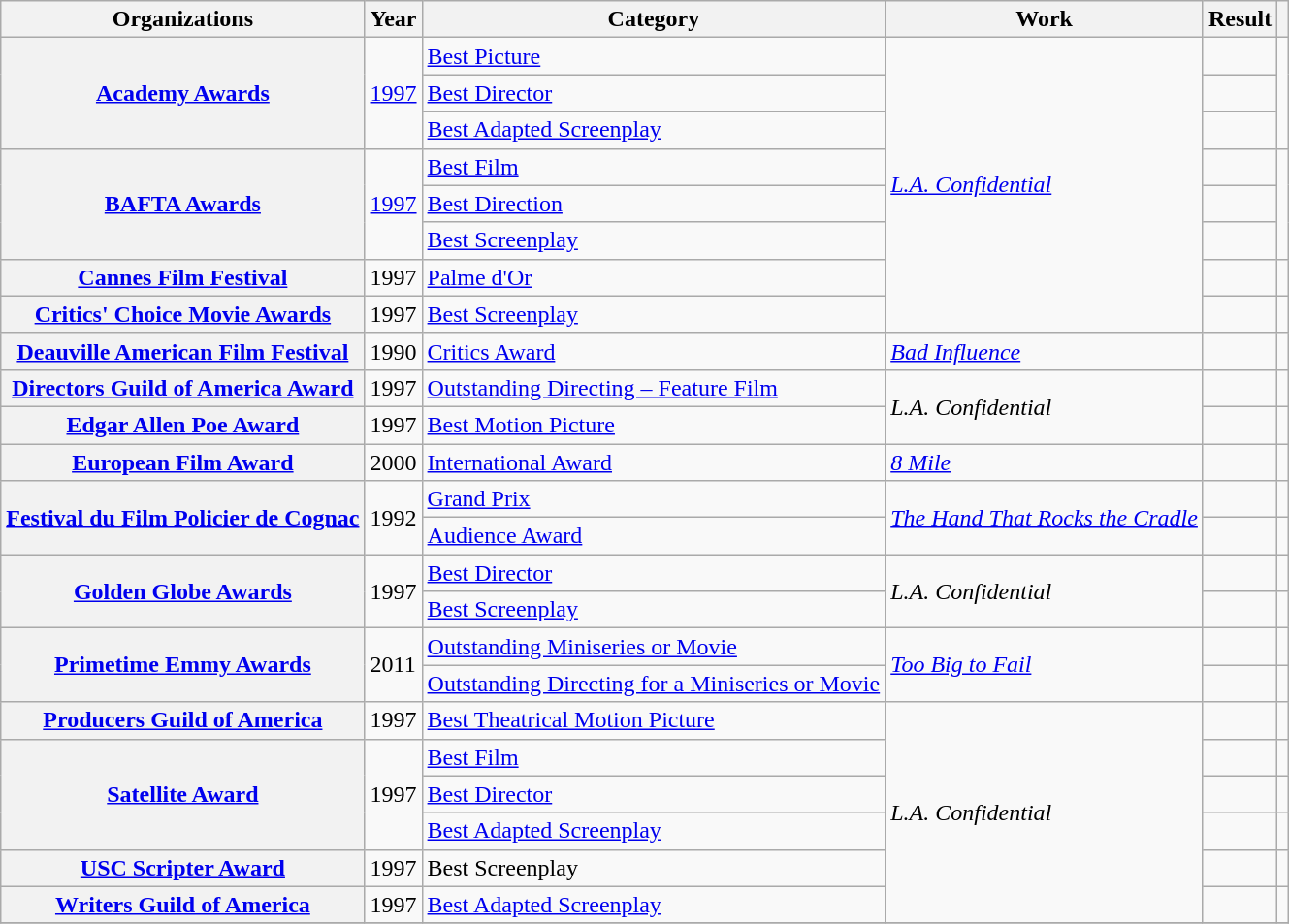<table class= "wikitable plainrowheaders sortable">
<tr>
<th>Organizations</th>
<th scope="col">Year</th>
<th scope="col">Category</th>
<th scope="col">Work</th>
<th scope="col">Result</th>
<th scope="col" class="unsortable"></th>
</tr>
<tr>
<th scope="row", rowspan=3><a href='#'>Academy Awards</a></th>
<td rowspan=3><a href='#'>1997</a></td>
<td><a href='#'>Best Picture</a></td>
<td rowspan=8><a href='#'><em>L.A. Confidential</em></a></td>
<td></td>
<td rowspan=3></td>
</tr>
<tr>
<td><a href='#'>Best Director</a></td>
<td></td>
</tr>
<tr>
<td><a href='#'>Best Adapted Screenplay</a></td>
<td></td>
</tr>
<tr>
<th scope="row" rowspan=3><a href='#'>BAFTA Awards</a></th>
<td rowspan=3><a href='#'>1997</a></td>
<td><a href='#'>Best Film</a></td>
<td></td>
<td rowspan=3></td>
</tr>
<tr>
<td><a href='#'>Best Direction</a></td>
<td></td>
</tr>
<tr>
<td><a href='#'>Best Screenplay</a></td>
<td></td>
</tr>
<tr>
<th scope="row" rowspan=1><a href='#'>Cannes Film Festival</a></th>
<td>1997</td>
<td><a href='#'>Palme d'Or</a></td>
<td></td>
<td></td>
</tr>
<tr>
<th scope="row" rowspan=1><a href='#'>Critics' Choice Movie Awards</a></th>
<td>1997</td>
<td><a href='#'>Best Screenplay</a></td>
<td></td>
<td></td>
</tr>
<tr>
<th scope="row" rowspan=1><a href='#'>Deauville American Film Festival</a></th>
<td>1990</td>
<td><a href='#'>Critics Award</a></td>
<td><a href='#'><em>Bad Influence</em></a></td>
<td></td>
</tr>
<tr>
<th scope="row" rowspan=1><a href='#'>Directors Guild of America Award</a></th>
<td>1997</td>
<td><a href='#'>Outstanding Directing – Feature Film</a></td>
<td rowspan=2><em>L.A. Confidential</em></td>
<td></td>
<td></td>
</tr>
<tr>
<th scope="row" rowspan=1><a href='#'>Edgar Allen Poe Award</a></th>
<td>1997</td>
<td><a href='#'>Best Motion Picture</a></td>
<td></td>
<td></td>
</tr>
<tr>
<th scope="row" rowspan=1><a href='#'>European Film Award</a></th>
<td>2000</td>
<td><a href='#'>International Award</a></td>
<td><em><a href='#'>8 Mile</a></em></td>
<td></td>
</tr>
<tr>
<th scope="row" rowspan=2><a href='#'>Festival du Film Policier de Cognac</a></th>
<td rowspan=2>1992</td>
<td><a href='#'>Grand Prix</a></td>
<td rowspan=2><a href='#'><em>The Hand That Rocks the Cradle</em></a></td>
<td></td>
<td></td>
</tr>
<tr>
<td><a href='#'>Audience Award</a></td>
<td></td>
<td></td>
</tr>
<tr>
<th scope="row" rowspan=2><a href='#'>Golden Globe Awards</a></th>
<td rowspan=2>1997</td>
<td><a href='#'>Best Director</a></td>
<td rowspan=2><em>L.A. Confidential</em></td>
<td></td>
<td></td>
</tr>
<tr>
<td><a href='#'>Best Screenplay</a></td>
<td></td>
</tr>
<tr>
<th scope="row" rowspan=2><a href='#'>Primetime Emmy Awards</a></th>
<td rowspan=2>2011</td>
<td><a href='#'>Outstanding Miniseries or Movie</a></td>
<td rowspan=2><em><a href='#'>Too Big to Fail</a></em></td>
<td></td>
<td></td>
</tr>
<tr>
<td><a href='#'>Outstanding Directing for a Miniseries or Movie</a></td>
<td></td>
<td></td>
</tr>
<tr>
<th scope="row" rowspan=1><a href='#'>Producers Guild of America</a></th>
<td>1997</td>
<td><a href='#'>Best Theatrical Motion Picture</a></td>
<td rowspan=6><em>L.A. Confidential</em></td>
<td></td>
<td></td>
</tr>
<tr>
<th scope="row" rowspan=3><a href='#'>Satellite Award</a></th>
<td rowspan=3>1997</td>
<td><a href='#'>Best Film</a></td>
<td></td>
</tr>
<tr>
<td><a href='#'>Best Director</a></td>
<td></td>
<td></td>
</tr>
<tr>
<td><a href='#'>Best Adapted Screenplay</a></td>
<td></td>
<td></td>
</tr>
<tr>
<th scope="row" rowspan=1><a href='#'>USC Scripter Award</a></th>
<td colspan=1>1997</td>
<td>Best Screenplay</td>
<td></td>
<td></td>
</tr>
<tr>
<th scope="row" rowspan=1><a href='#'>Writers Guild of America</a></th>
<td>1997</td>
<td><a href='#'>Best Adapted Screenplay</a></td>
<td></td>
<td></td>
</tr>
<tr>
</tr>
</table>
